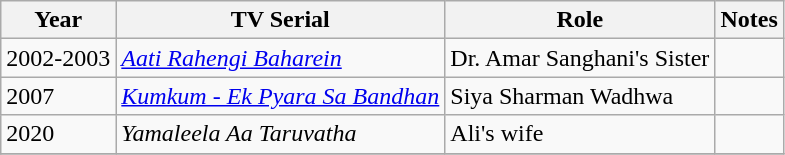<table class="wikitable sortable">
<tr>
<th>Year</th>
<th>TV Serial</th>
<th>Role</th>
<th class="unsortable">Notes</th>
</tr>
<tr>
<td>2002-2003</td>
<td><em><a href='#'>Aati Rahengi Baharein</a></em></td>
<td>Dr. Amar Sanghani's Sister</td>
<td></td>
</tr>
<tr>
<td>2007</td>
<td><em><a href='#'>Kumkum - Ek Pyara Sa Bandhan</a></em></td>
<td>Siya Sharman Wadhwa</td>
<td></td>
</tr>
<tr>
<td>2020</td>
<td><em>Yamaleela Aa Taruvatha</em></td>
<td>Ali's wife</td>
<td></td>
</tr>
<tr>
</tr>
</table>
